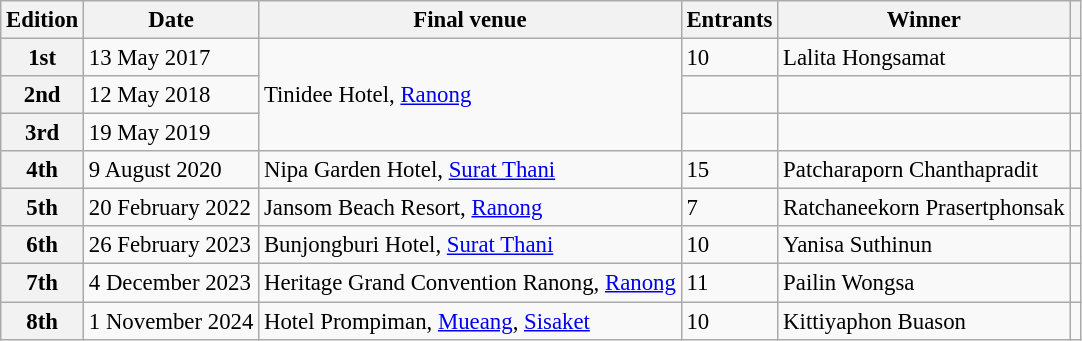<table class="wikitable defaultcenter col2left col3left col5left" style="font-size:95%;">
<tr>
<th>Edition</th>
<th>Date</th>
<th>Final venue</th>
<th>Entrants</th>
<th>Winner</th>
<th></th>
</tr>
<tr>
<th>1st</th>
<td>13 May 2017</td>
<td rowspan=3>Tinidee Hotel, <a href='#'>Ranong</a></td>
<td>10</td>
<td>Lalita Hongsamat</td>
<td></td>
</tr>
<tr>
<th>2nd</th>
<td>12 May 2018</td>
<td></td>
<td></td>
<td></td>
</tr>
<tr>
<th>3rd</th>
<td>19 May 2019</td>
<td></td>
<td></td>
<td></td>
</tr>
<tr>
<th>4th</th>
<td>9 August 2020</td>
<td>Nipa Garden Hotel, <a href='#'>Surat Thani</a></td>
<td>15</td>
<td>Patcharaporn Chanthapradit</td>
<td></td>
</tr>
<tr>
<th>5th</th>
<td>20 February 2022</td>
<td>Jansom Beach Resort, <a href='#'>Ranong</a></td>
<td>7</td>
<td>Ratchaneekorn Prasertphonsak</td>
<td></td>
</tr>
<tr>
<th>6th</th>
<td>26 February 2023</td>
<td>Bunjongburi Hotel, <a href='#'>Surat Thani</a></td>
<td>10</td>
<td>Yanisa Suthinun</td>
<td></td>
</tr>
<tr>
<th>7th</th>
<td>4 December 2023</td>
<td>Heritage Grand Convention Ranong, <a href='#'>Ranong</a></td>
<td>11</td>
<td>Pailin Wongsa</td>
<td></td>
</tr>
<tr>
<th>8th</th>
<td>1 November 2024</td>
<td>Hotel Prompiman, <a href='#'>Mueang</a>, <a href='#'>Sisaket</a></td>
<td>10</td>
<td>Kittiyaphon Buason</td>
<td></td>
</tr>
</table>
